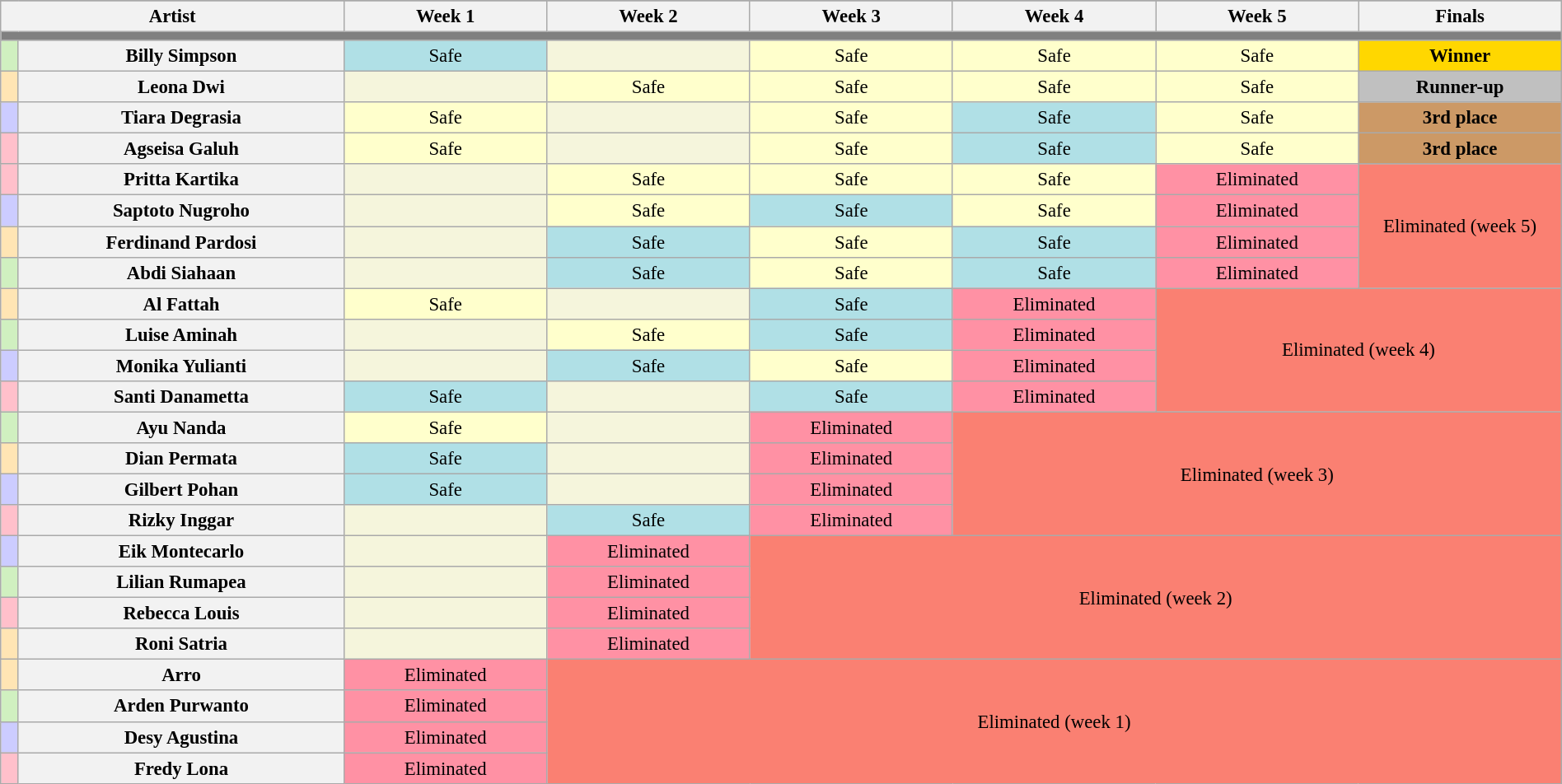<table class="wikitable"  style="text-align:center; font-size:95%; width:100%;">
<tr>
</tr>
<tr>
<th colspan="2">Artist</th>
<th style="width:13%;">Week 1</th>
<th style="width:13%;">Week 2</th>
<th style="width:13%;">Week 3</th>
<th style="width:13%;">Week 4</th>
<th style="width:13%;">Week 5</th>
<th style="width:13%;">Finals</th>
</tr>
<tr>
<th colspan="8" style="background:gray;"></th>
</tr>
<tr>
<th style="background:#d0f0c0;"></th>
<th>Billy Simpson</th>
<td style="background:#b0e0e6">Safe</td>
<td style="background:#F5F5DC;"></td>
<td style="background:#ffc;">Safe</td>
<td style="background:#ffc;">Safe</td>
<td style="background:#ffc;">Safe</td>
<td style="background:gold;"><strong>Winner</strong></td>
</tr>
<tr>
<th style="background:#ffe5b4;"></th>
<th>Leona Dwi</th>
<td style="background:#F5F5DC;"></td>
<td style="background:#ffc;">Safe</td>
<td style="background:#ffc;">Safe</td>
<td style="background:#ffc;">Safe</td>
<td style="background:#ffc;">Safe</td>
<td style="background:silver;"><strong>Runner-up</strong></td>
</tr>
<tr>
<th style="background:#ccf;"></th>
<th>Tiara Degrasia</th>
<td style="background:#ffc;">Safe</td>
<td style="background:#F5F5DC;"></td>
<td style="background:#ffc;">Safe</td>
<td style="background:#b0e0e6">Safe</td>
<td style="background:#ffc;">Safe</td>
<td style="background:#c96;"><strong>3rd place</strong></td>
</tr>
<tr>
<th style="background:pink;"></th>
<th>Agseisa Galuh</th>
<td style="background:#ffc;">Safe</td>
<td style="background:#F5F5DC;"></td>
<td style="background:#ffc;">Safe</td>
<td style="background:#b0e0e6">Safe</td>
<td style="background:#ffc;">Safe</td>
<td style="background:#c96;"><strong>3rd place</strong></td>
</tr>
<tr>
<th style="background:pink;"></th>
<th>Pritta Kartika</th>
<td style="background:#F5F5DC;"></td>
<td style="background:#ffc;">Safe</td>
<td style="background:#ffc;">Safe</td>
<td style="background:#ffc;">Safe</td>
<td style="background:#FF91A4;">Eliminated</td>
<td rowspan="4" colspan="5" style="background:salmon;">Eliminated (week 5)</td>
</tr>
<tr>
<th style="background:#ccf;"></th>
<th>Saptoto Nugroho</th>
<td style="background:#F5F5DC;"></td>
<td style="background:#ffc;">Safe</td>
<td style="background:#b0e0e6">Safe</td>
<td style="background:#ffc;">Safe</td>
<td style="background:#FF91A4;">Eliminated</td>
</tr>
<tr>
<th style="background:#ffe5b4;"></th>
<th>Ferdinand Pardosi</th>
<td style="background:#F5F5DC;"></td>
<td style="background:#b0e0e6;">Safe</td>
<td style="background:#ffc;">Safe</td>
<td style="background:#b0e0e6">Safe</td>
<td style="background:#FF91A4;">Eliminated</td>
</tr>
<tr>
<th style="background:#d0f0c0;"></th>
<th>Abdi Siahaan</th>
<td style="background:#F5F5DC;"></td>
<td style="background:#b0e0e6">Safe</td>
<td style="background:#ffc;">Safe</td>
<td style="background:#b0e0e6">Safe</td>
<td style="background:#FF91A4;">Eliminated</td>
</tr>
<tr>
<th style="background:#ffe5b4;"></th>
<th>Al Fattah</th>
<td style="background:#ffc;">Safe</td>
<td style="background:#F5F5DC;"></td>
<td style="background:#b0e0e6">Safe</td>
<td style="background:#FF91A4;">Eliminated</td>
<td rowspan="4" colspan="5" style="background:salmon;">Eliminated (week 4)</td>
</tr>
<tr>
<th style="background:#d0f0c0;"></th>
<th>Luise Aminah</th>
<td style="background:#F5F5DC;"></td>
<td style="background:#ffc;">Safe</td>
<td style="background:#b0e0e6">Safe</td>
<td style="background:#FF91A4;">Eliminated</td>
</tr>
<tr>
<th style="background:#ccf;"></th>
<th>Monika Yulianti</th>
<td style="background:#F5F5DC;"></td>
<td style="background:#b0e0e6">Safe</td>
<td style="background:#ffc;">Safe</td>
<td style="background:#FF91A4;">Eliminated</td>
</tr>
<tr>
<th style="background:pink;"></th>
<th>Santi Danametta</th>
<td style="background:#b0e0e6">Safe</td>
<td style="background:#F5F5DC;"></td>
<td style="background:#b0e0e6">Safe</td>
<td style="background:#FF91A4;">Eliminated</td>
</tr>
<tr>
<th style="background:#d0f0c0;"></th>
<th>Ayu Nanda</th>
<td style="background:#ffc;">Safe</td>
<td style="background:#F5F5DC;"></td>
<td style="background:#FF91A4;">Eliminated</td>
<td rowspan="4" colspan="5" style="background:salmon;">Eliminated (week 3)</td>
</tr>
<tr>
<th style="background:#ffe5b4;"></th>
<th>Dian Permata</th>
<td style="background:#b0e0e6">Safe</td>
<td style="background:#F5F5DC;"></td>
<td style="background:#FF91A4;">Eliminated</td>
</tr>
<tr>
<th style="background:#ccf;"></th>
<th>Gilbert Pohan</th>
<td style="background:#b0e0e6">Safe</td>
<td style="background:#F5F5DC;"></td>
<td style="background:#FF91A4;">Eliminated</td>
</tr>
<tr>
<th style="background:pink;"></th>
<th>Rizky Inggar</th>
<td style="background:#F5F5DC;"></td>
<td style="background:#b0e0e6">Safe</td>
<td style="background:#FF91A4;">Eliminated</td>
</tr>
<tr>
<th style="background:#ccf;"></th>
<th>Eik Montecarlo</th>
<td style="background:#F5F5DC;"></td>
<td style="background:#FF91A4;">Eliminated</td>
<td rowspan="4" colspan="5" style="background:salmon;">Eliminated (week 2)</td>
</tr>
<tr>
<th style="background:#d0f0c0;"></th>
<th>Lilian Rumapea</th>
<td style="background:#F5F5DC;"></td>
<td style="background:#FF91A4;">Eliminated</td>
</tr>
<tr>
<th style="background:pink;"></th>
<th>Rebecca Louis</th>
<td style="background:#F5F5DC;"></td>
<td style="background:#FF91A4;">Eliminated</td>
</tr>
<tr>
<th style="background:#ffe5b4;"></th>
<th>Roni Satria</th>
<td style="background:#F5F5DC;"></td>
<td style="background:#FF91A4;">Eliminated</td>
</tr>
<tr>
<th style="background:#ffe5b4;"></th>
<th>Arro</th>
<td style="background:#FF91A4;">Eliminated</td>
<td rowspan="4" colspan="5" style="background:salmon;">Eliminated (week 1)</td>
</tr>
<tr>
<th style="background:#d0f0c0;"></th>
<th>Arden Purwanto</th>
<td style="background:#FF91A4;">Eliminated</td>
</tr>
<tr>
<th style="background:#ccf;"></th>
<th>Desy Agustina</th>
<td style="background:#FF91A4;">Eliminated</td>
</tr>
<tr>
<th style="background:pink;"></th>
<th>Fredy Lona</th>
<td style="background:#FF91A4;">Eliminated</td>
</tr>
</table>
